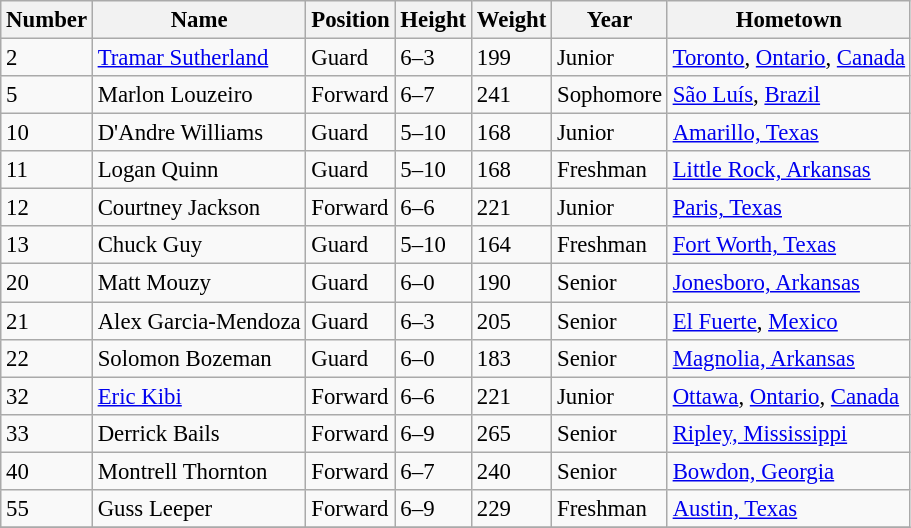<table class="wikitable" style="font-size: 95%;">
<tr>
<th>Number</th>
<th>Name</th>
<th>Position</th>
<th>Height</th>
<th>Weight</th>
<th>Year</th>
<th>Hometown</th>
</tr>
<tr>
<td>2</td>
<td><a href='#'>Tramar Sutherland</a></td>
<td>Guard</td>
<td>6–3</td>
<td>199</td>
<td>Junior</td>
<td><a href='#'>Toronto</a>, <a href='#'>Ontario</a>, <a href='#'>Canada</a></td>
</tr>
<tr>
<td>5</td>
<td>Marlon Louzeiro</td>
<td>Forward</td>
<td>6–7</td>
<td>241</td>
<td>Sophomore</td>
<td><a href='#'>São Luís</a>, <a href='#'>Brazil</a></td>
</tr>
<tr>
<td>10</td>
<td>D'Andre Williams</td>
<td>Guard</td>
<td>5–10</td>
<td>168</td>
<td>Junior</td>
<td><a href='#'>Amarillo, Texas</a></td>
</tr>
<tr>
<td>11</td>
<td>Logan Quinn</td>
<td>Guard</td>
<td>5–10</td>
<td>168</td>
<td>Freshman</td>
<td><a href='#'>Little Rock, Arkansas</a></td>
</tr>
<tr>
<td>12</td>
<td>Courtney Jackson</td>
<td>Forward</td>
<td>6–6</td>
<td>221</td>
<td>Junior</td>
<td><a href='#'>Paris, Texas</a></td>
</tr>
<tr>
<td>13</td>
<td>Chuck Guy</td>
<td>Guard</td>
<td>5–10</td>
<td>164</td>
<td>Freshman</td>
<td><a href='#'>Fort Worth, Texas</a></td>
</tr>
<tr>
<td>20</td>
<td>Matt Mouzy</td>
<td>Guard</td>
<td>6–0</td>
<td>190</td>
<td>Senior</td>
<td><a href='#'>Jonesboro, Arkansas</a></td>
</tr>
<tr>
<td>21</td>
<td>Alex Garcia-Mendoza</td>
<td>Guard</td>
<td>6–3</td>
<td>205</td>
<td>Senior</td>
<td><a href='#'>El Fuerte</a>, <a href='#'>Mexico</a></td>
</tr>
<tr>
<td>22</td>
<td>Solomon Bozeman</td>
<td>Guard</td>
<td>6–0</td>
<td>183</td>
<td>Senior</td>
<td><a href='#'>Magnolia, Arkansas</a></td>
</tr>
<tr>
<td>32</td>
<td><a href='#'>Eric Kibi</a></td>
<td>Forward</td>
<td>6–6</td>
<td>221</td>
<td>Junior</td>
<td><a href='#'>Ottawa</a>, <a href='#'>Ontario</a>, <a href='#'>Canada</a></td>
</tr>
<tr>
<td>33</td>
<td>Derrick Bails</td>
<td>Forward</td>
<td>6–9</td>
<td>265</td>
<td>Senior</td>
<td><a href='#'>Ripley, Mississippi</a></td>
</tr>
<tr>
<td>40</td>
<td>Montrell Thornton</td>
<td>Forward</td>
<td>6–7</td>
<td>240</td>
<td>Senior</td>
<td><a href='#'>Bowdon, Georgia</a></td>
</tr>
<tr>
<td>55</td>
<td>Guss Leeper</td>
<td>Forward</td>
<td>6–9</td>
<td>229</td>
<td>Freshman</td>
<td><a href='#'>Austin, Texas</a></td>
</tr>
<tr>
</tr>
</table>
